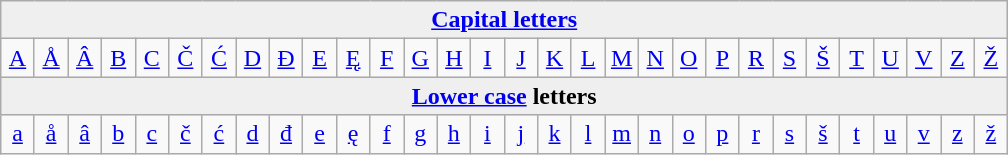<table class=wikitable style=text-align:center>
<tr>
<td bgcolor="#EFEFEF" colspan="30"><strong><a href='#'>Capital letters</a></strong></td>
</tr>
<tr>
<td width=15><a href='#'>A</a></td>
<td width=15><a href='#'>Å</a></td>
<td width=15><a href='#'>Â</a></td>
<td width=15><a href='#'>B</a></td>
<td width=15><a href='#'>C</a></td>
<td width=15><a href='#'>Č</a></td>
<td width=15><a href='#'>Ć</a></td>
<td width=15><a href='#'>D</a></td>
<td width=15><a href='#'>Đ</a></td>
<td width=15><a href='#'>E</a></td>
<td width=15><a href='#'>Ę</a></td>
<td width=15><a href='#'>F</a></td>
<td width=15><a href='#'>G</a></td>
<td width=15><a href='#'>H</a></td>
<td width=15><a href='#'>I</a></td>
<td width=15><a href='#'>J</a></td>
<td width=15><a href='#'>K</a></td>
<td width=15><a href='#'>L</a></td>
<td width=15><a href='#'>M</a></td>
<td width=15><a href='#'>N</a></td>
<td width=15><a href='#'>O</a></td>
<td width=15><a href='#'>P</a></td>
<td width=15><a href='#'>R</a></td>
<td width=15><a href='#'>S</a></td>
<td width=15><a href='#'>Š</a></td>
<td width=15><a href='#'>T</a></td>
<td width=15><a href='#'>U</a></td>
<td width=15><a href='#'>V</a></td>
<td width=15><a href='#'>Z</a></td>
<td width=15><a href='#'>Ž</a></td>
</tr>
<tr>
<td bgcolor="#EFEFEF" colspan="30"><strong><a href='#'>Lower case</a> letters</strong></td>
</tr>
<tr>
<td><a href='#'>a</a></td>
<td><a href='#'>å</a></td>
<td><a href='#'>â</a></td>
<td><a href='#'>b</a></td>
<td><a href='#'>c</a></td>
<td><a href='#'>č</a></td>
<td><a href='#'>ć</a></td>
<td><a href='#'>d</a></td>
<td><a href='#'>đ</a></td>
<td><a href='#'>e</a></td>
<td><a href='#'>ę</a></td>
<td><a href='#'>f</a></td>
<td><a href='#'>g</a></td>
<td><a href='#'>h</a></td>
<td><a href='#'>i</a></td>
<td><a href='#'>j</a></td>
<td><a href='#'>k</a></td>
<td><a href='#'>l</a></td>
<td><a href='#'>m</a></td>
<td><a href='#'>n</a></td>
<td><a href='#'>o</a></td>
<td><a href='#'>p</a></td>
<td><a href='#'>r</a></td>
<td><a href='#'>s</a></td>
<td><a href='#'>š</a></td>
<td><a href='#'>t</a></td>
<td><a href='#'>u</a></td>
<td><a href='#'>v</a></td>
<td><a href='#'>z</a></td>
<td><a href='#'>ž</a></td>
</tr>
</table>
